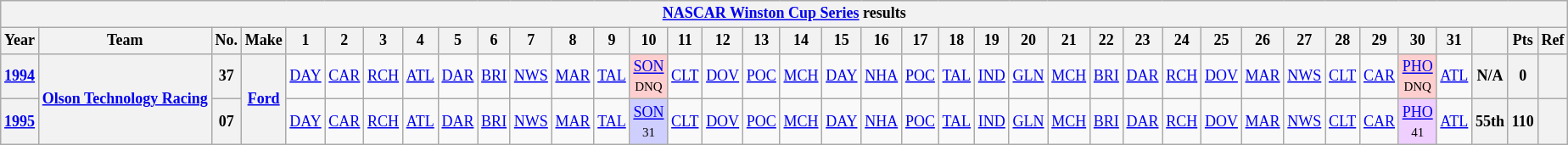<table class="wikitable" style="text-align:center; font-size:75%">
<tr>
<th colspan=38><a href='#'>NASCAR Winston Cup Series</a> results</th>
</tr>
<tr>
<th>Year</th>
<th>Team</th>
<th>No.</th>
<th>Make</th>
<th>1</th>
<th>2</th>
<th>3</th>
<th>4</th>
<th>5</th>
<th>6</th>
<th>7</th>
<th>8</th>
<th>9</th>
<th>10</th>
<th>11</th>
<th>12</th>
<th>13</th>
<th>14</th>
<th>15</th>
<th>16</th>
<th>17</th>
<th>18</th>
<th>19</th>
<th>20</th>
<th>21</th>
<th>22</th>
<th>23</th>
<th>24</th>
<th>25</th>
<th>26</th>
<th>27</th>
<th>28</th>
<th>29</th>
<th>30</th>
<th>31</th>
<th></th>
<th>Pts</th>
<th>Ref</th>
</tr>
<tr>
<th><a href='#'>1994</a></th>
<th rowspan=2><a href='#'>Olson Technology Racing</a></th>
<th>37</th>
<th rowspan=2><a href='#'>Ford</a></th>
<td><a href='#'>DAY</a></td>
<td><a href='#'>CAR</a></td>
<td><a href='#'>RCH</a></td>
<td><a href='#'>ATL</a></td>
<td><a href='#'>DAR</a></td>
<td><a href='#'>BRI</a></td>
<td><a href='#'>NWS</a></td>
<td><a href='#'>MAR</a></td>
<td><a href='#'>TAL</a></td>
<td bgcolor="FFCFCF"><a href='#'>SON</a><br><small>DNQ</small></td>
<td><a href='#'>CLT</a></td>
<td><a href='#'>DOV</a></td>
<td><a href='#'>POC</a></td>
<td><a href='#'>MCH</a></td>
<td><a href='#'>DAY</a></td>
<td><a href='#'>NHA</a></td>
<td><a href='#'>POC</a></td>
<td><a href='#'>TAL</a></td>
<td><a href='#'>IND</a></td>
<td><a href='#'>GLN</a></td>
<td><a href='#'>MCH</a></td>
<td><a href='#'>BRI</a></td>
<td><a href='#'>DAR</a></td>
<td><a href='#'>RCH</a></td>
<td><a href='#'>DOV</a></td>
<td><a href='#'>MAR</a></td>
<td><a href='#'>NWS</a></td>
<td><a href='#'>CLT</a></td>
<td><a href='#'>CAR</a></td>
<td bgcolor="FFCFCF"><a href='#'>PHO</a><br><small>DNQ</small></td>
<td><a href='#'>ATL</a></td>
<th>N/A</th>
<th>0</th>
<th></th>
</tr>
<tr>
<th><a href='#'>1995</a></th>
<th>07</th>
<td><a href='#'>DAY</a></td>
<td><a href='#'>CAR</a></td>
<td><a href='#'>RCH</a></td>
<td><a href='#'>ATL</a></td>
<td><a href='#'>DAR</a></td>
<td><a href='#'>BRI</a></td>
<td><a href='#'>NWS</a></td>
<td><a href='#'>MAR</a></td>
<td><a href='#'>TAL</a></td>
<td bgcolor="CFCFFF"><a href='#'>SON</a><br><small>31</small></td>
<td><a href='#'>CLT</a></td>
<td><a href='#'>DOV</a></td>
<td><a href='#'>POC</a></td>
<td><a href='#'>MCH</a></td>
<td><a href='#'>DAY</a></td>
<td><a href='#'>NHA</a></td>
<td><a href='#'>POC</a></td>
<td><a href='#'>TAL</a></td>
<td><a href='#'>IND</a></td>
<td><a href='#'>GLN</a></td>
<td><a href='#'>MCH</a></td>
<td><a href='#'>BRI</a></td>
<td><a href='#'>DAR</a></td>
<td><a href='#'>RCH</a></td>
<td><a href='#'>DOV</a></td>
<td><a href='#'>MAR</a></td>
<td><a href='#'>NWS</a></td>
<td><a href='#'>CLT</a></td>
<td><a href='#'>CAR</a></td>
<td bgcolor="EFCFFF"><a href='#'>PHO</a><br><small>41</small></td>
<td><a href='#'>ATL</a></td>
<th>55th</th>
<th>110</th>
<th></th>
</tr>
</table>
